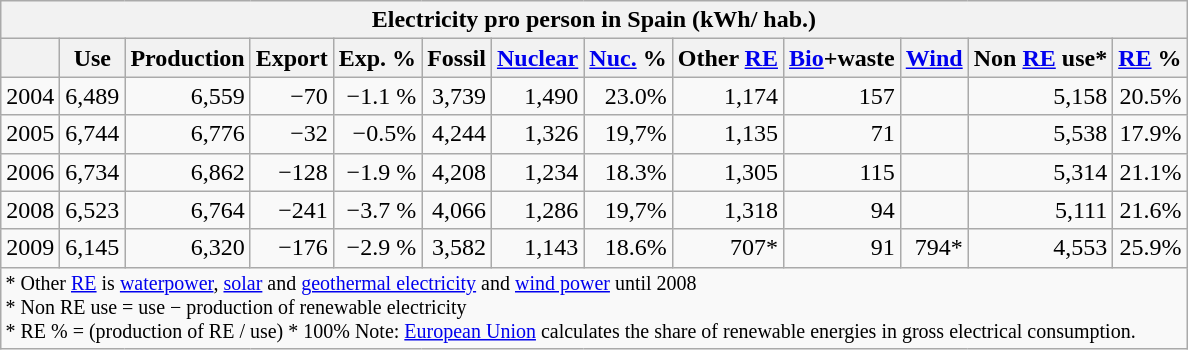<table class="wikitable" style="text-align:right">
<tr>
<th colspan="13">Electricity pro person in Spain (kWh/ hab.)</th>
</tr>
<tr>
<th></th>
<th>Use</th>
<th>Production</th>
<th>Export</th>
<th>Exp. %</th>
<th>Fossil</th>
<th><a href='#'>Nuclear</a></th>
<th><a href='#'>Nuc.</a> %</th>
<th>Other <a href='#'>RE</a></th>
<th><a href='#'>Bio</a>+waste</th>
<th><a href='#'>Wind</a></th>
<th>Non <a href='#'>RE</a> use*</th>
<th><a href='#'>RE</a> %</th>
</tr>
<tr ---->
<td>2004</td>
<td>6,489</td>
<td>6,559</td>
<td><span>−70</span></td>
<td><span>−1.1 % </span></td>
<td>3,739</td>
<td>1,490</td>
<td>23.0%</td>
<td>1,174</td>
<td>157</td>
<td></td>
<td>5,158</td>
<td>20.5%</td>
</tr>
<tr ---->
<td>2005</td>
<td>6,744</td>
<td>6,776</td>
<td><span>−32</span></td>
<td><span>−0.5%</span></td>
<td>4,244</td>
<td>1,326</td>
<td>19,7%</td>
<td>1,135</td>
<td>71</td>
<td></td>
<td>5,538</td>
<td>17.9%</td>
</tr>
<tr ---->
<td>2006</td>
<td>6,734</td>
<td>6,862</td>
<td><span>−128</span></td>
<td><span>−1.9 %</span></td>
<td>4,208</td>
<td>1,234</td>
<td>18.3%</td>
<td>1,305</td>
<td>115</td>
<td></td>
<td>5,314</td>
<td>21.1%</td>
</tr>
<tr ---->
<td>2008</td>
<td>6,523</td>
<td>6,764</td>
<td><span>−241</span></td>
<td><span>−3.7 %</span></td>
<td>4,066</td>
<td>1,286</td>
<td>19,7%</td>
<td>1,318</td>
<td>94</td>
<td></td>
<td>5,111</td>
<td>21.6%</td>
</tr>
<tr ---->
<td>2009</td>
<td>6,145</td>
<td>6,320</td>
<td><span>−176</span></td>
<td><span>−2.9 %</span></td>
<td>3,582</td>
<td>1,143</td>
<td>18.6%</td>
<td>707*</td>
<td>91</td>
<td>794*</td>
<td>4,553</td>
<td>25.9%</td>
</tr>
<tr ---->
<td colspan="13" style="text-align:left; font-size:smaller">* Other <a href='#'>RE</a> is <a href='#'>waterpower</a>, <a href='#'>solar</a> and <a href='#'>geothermal electricity</a> and <a href='#'>wind power</a> until 2008<br>* Non RE use = use − production of renewable electricity <br> * RE % = (production of RE / use) * 100% Note: <a href='#'>European Union</a> calculates the share of renewable energies in gross electrical consumption.</td>
</tr>
</table>
